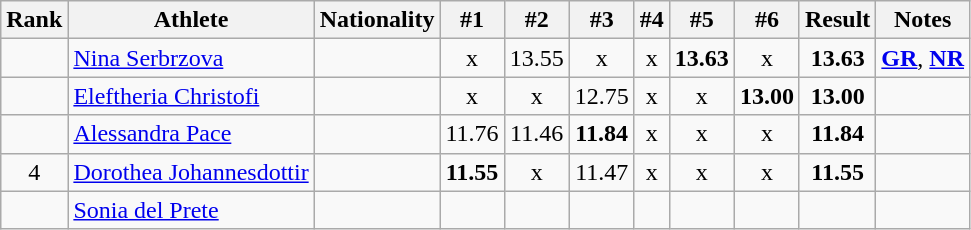<table class="wikitable sortable" style="text-align:center">
<tr>
<th>Rank</th>
<th>Athlete</th>
<th>Nationality</th>
<th>#1</th>
<th>#2</th>
<th>#3</th>
<th>#4</th>
<th>#5</th>
<th>#6</th>
<th>Result</th>
<th>Notes</th>
</tr>
<tr>
<td></td>
<td align="left"><a href='#'>Nina Serbrzova</a></td>
<td align=left></td>
<td>x</td>
<td>13.55</td>
<td>x</td>
<td>x</td>
<td><strong>13.63</strong></td>
<td>x</td>
<td><strong>13.63</strong></td>
<td><strong><a href='#'>GR</a></strong>, <strong><a href='#'>NR</a></strong></td>
</tr>
<tr>
<td></td>
<td align="left"><a href='#'>Eleftheria Christofi</a></td>
<td align=left></td>
<td>x</td>
<td>x</td>
<td>12.75</td>
<td>x</td>
<td>x</td>
<td><strong>13.00</strong></td>
<td><strong>13.00</strong></td>
<td></td>
</tr>
<tr>
<td></td>
<td align="left"><a href='#'>Alessandra Pace</a></td>
<td align=left></td>
<td>11.76</td>
<td>11.46</td>
<td><strong>11.84</strong></td>
<td>x</td>
<td>x</td>
<td>x</td>
<td><strong>11.84</strong></td>
<td></td>
</tr>
<tr>
<td>4</td>
<td align="left"><a href='#'>Dorothea Johannesdottir</a></td>
<td align=left></td>
<td><strong>11.55</strong></td>
<td>x</td>
<td>11.47</td>
<td>x</td>
<td>x</td>
<td>x</td>
<td><strong>11.55</strong></td>
<td></td>
</tr>
<tr>
<td></td>
<td align="left"><a href='#'>Sonia del Prete</a></td>
<td align=left></td>
<td></td>
<td></td>
<td></td>
<td></td>
<td></td>
<td></td>
<td><strong></strong></td>
<td></td>
</tr>
</table>
